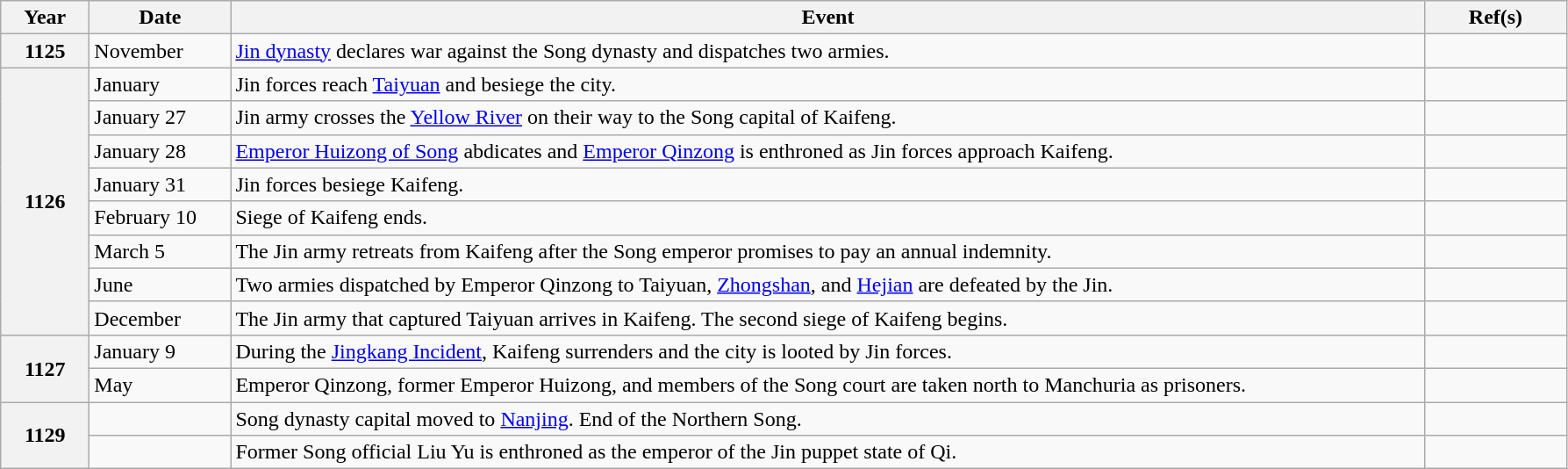<table class="sortable wikitable">
<tr>
<th scope="col" width="60pt"><strong>Year</strong></th>
<th scope="col" width="100pt" class="unsortable"><strong>Date</strong></th>
<th scope="col" width="900pt" class="unsortable"><strong>Event</strong></th>
<th scope="col" width="100pt" class="unsortable"><strong>Ref(s)</strong></th>
</tr>
<tr>
<th scope="row" rowspan="1">1125</th>
<td>November</td>
<td><a href='#'>Jin dynasty</a> declares war against the Song dynasty and dispatches two armies.</td>
<td></td>
</tr>
<tr>
<th scope="row" rowspan="8">1126</th>
<td>January</td>
<td>Jin forces reach <a href='#'>Taiyuan</a> and besiege the city.</td>
<td></td>
</tr>
<tr>
<td>January 27</td>
<td>Jin army crosses the <a href='#'>Yellow River</a> on their way to the Song capital of Kaifeng.</td>
<td></td>
</tr>
<tr>
<td>January 28</td>
<td><a href='#'>Emperor Huizong of Song</a> abdicates and <a href='#'>Emperor Qinzong</a> is enthroned as Jin forces approach Kaifeng.</td>
<td></td>
</tr>
<tr>
<td>January 31</td>
<td>Jin forces besiege Kaifeng.</td>
<td></td>
</tr>
<tr>
<td>February 10</td>
<td>Siege of Kaifeng ends.</td>
<td></td>
</tr>
<tr>
<td>March 5</td>
<td>The Jin army retreats from Kaifeng after the Song emperor promises to pay an annual indemnity.</td>
<td></td>
</tr>
<tr>
<td>June</td>
<td>Two armies dispatched by Emperor Qinzong to Taiyuan, <a href='#'>Zhongshan</a>, and <a href='#'>Hejian</a> are defeated by the Jin.</td>
<td></td>
</tr>
<tr>
<td>December</td>
<td>The Jin army that captured Taiyuan arrives in Kaifeng. The second siege of Kaifeng begins.</td>
<td></td>
</tr>
<tr>
<th scope="row" rowspan="2">1127</th>
<td>January 9</td>
<td>During the <a href='#'>Jingkang Incident</a>, Kaifeng surrenders and the city is looted by Jin forces.</td>
<td></td>
</tr>
<tr>
<td>May</td>
<td>Emperor Qinzong, former Emperor Huizong, and members of the Song court are taken north to Manchuria as prisoners.</td>
<td></td>
</tr>
<tr>
<th scope="row" rowspan="2">1129</th>
<td></td>
<td>Song dynasty capital moved to <a href='#'>Nanjing</a>. End of the Northern Song.</td>
<td></td>
</tr>
<tr>
<td></td>
<td>Former Song official Liu Yu is enthroned as the emperor of the Jin puppet state of Qi.</td>
<td></td>
</tr>
</table>
